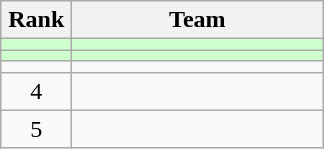<table class="wikitable" style="text-align: center;">
<tr>
<th width=40>Rank</th>
<th width=160>Team</th>
</tr>
<tr bgcolor=#ccffcc>
<td></td>
<td align=left></td>
</tr>
<tr bgcolor=#ccffcc>
<td></td>
<td align=left></td>
</tr>
<tr>
<td></td>
<td align=left></td>
</tr>
<tr>
<td>4</td>
<td align=left></td>
</tr>
<tr>
<td>5</td>
<td align=left></td>
</tr>
</table>
